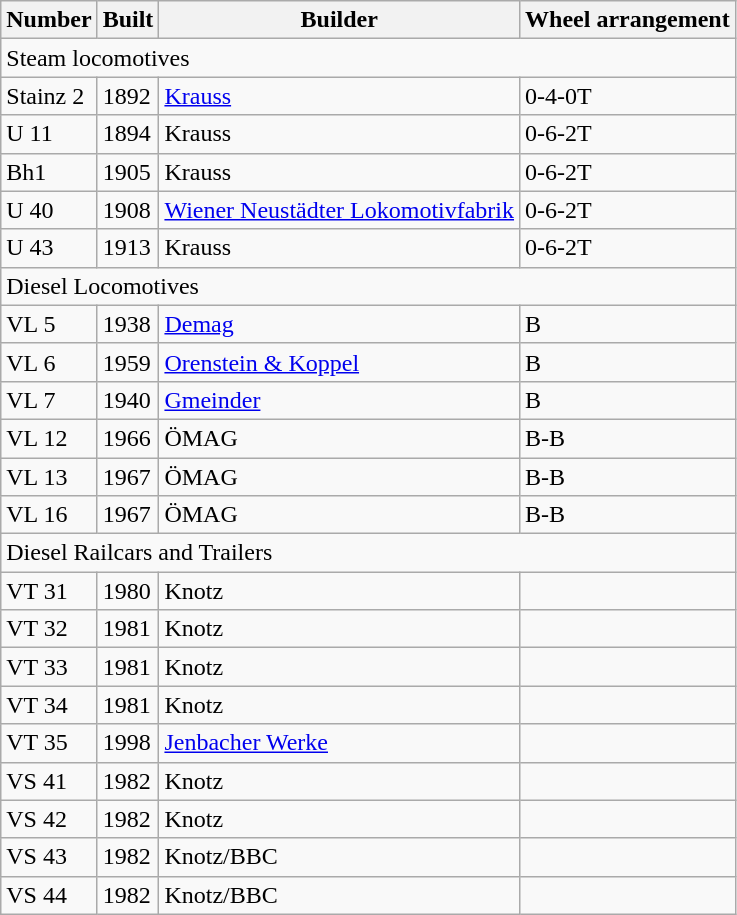<table class="wikitable">
<tr>
<th>Number</th>
<th>Built</th>
<th>Builder</th>
<th>Wheel arrangement</th>
</tr>
<tr>
<td colspan=4>Steam locomotives</td>
</tr>
<tr>
<td>Stainz 2</td>
<td>1892</td>
<td><a href='#'>Krauss</a></td>
<td>0-4-0T</td>
</tr>
<tr>
<td>U 11</td>
<td>1894</td>
<td>Krauss</td>
<td>0-6-2T</td>
</tr>
<tr>
<td>Bh1</td>
<td>1905</td>
<td>Krauss</td>
<td>0-6-2T</td>
</tr>
<tr>
<td>U 40</td>
<td>1908</td>
<td><a href='#'>Wiener Neustädter Lokomotivfabrik</a></td>
<td>0-6-2T</td>
</tr>
<tr>
<td>U 43</td>
<td>1913</td>
<td>Krauss</td>
<td>0-6-2T</td>
</tr>
<tr>
<td colspan=4>Diesel Locomotives</td>
</tr>
<tr>
<td>VL 5</td>
<td>1938</td>
<td><a href='#'>Demag</a></td>
<td>B</td>
</tr>
<tr>
<td>VL 6</td>
<td>1959</td>
<td><a href='#'>Orenstein & Koppel</a></td>
<td>B</td>
</tr>
<tr>
<td>VL 7</td>
<td>1940</td>
<td><a href='#'>Gmeinder</a></td>
<td>B</td>
</tr>
<tr>
<td>VL 12</td>
<td>1966</td>
<td>ÖMAG</td>
<td>B-B</td>
</tr>
<tr>
<td>VL 13</td>
<td>1967</td>
<td>ÖMAG</td>
<td>B-B</td>
</tr>
<tr>
<td>VL 16</td>
<td>1967</td>
<td>ÖMAG</td>
<td>B-B</td>
</tr>
<tr>
<td colspan=4>Diesel Railcars and Trailers</td>
</tr>
<tr>
<td>VT 31</td>
<td>1980</td>
<td>Knotz</td>
<td></td>
</tr>
<tr>
<td>VT 32</td>
<td>1981</td>
<td>Knotz</td>
<td></td>
</tr>
<tr>
<td>VT 33</td>
<td>1981</td>
<td>Knotz</td>
<td></td>
</tr>
<tr>
<td>VT 34</td>
<td>1981</td>
<td>Knotz</td>
<td></td>
</tr>
<tr>
<td>VT 35</td>
<td>1998</td>
<td><a href='#'>Jenbacher Werke</a></td>
<td></td>
</tr>
<tr>
<td>VS 41</td>
<td>1982</td>
<td>Knotz</td>
<td></td>
</tr>
<tr>
<td>VS 42</td>
<td>1982</td>
<td>Knotz</td>
<td></td>
</tr>
<tr>
<td>VS 43</td>
<td>1982</td>
<td>Knotz/BBC</td>
<td></td>
</tr>
<tr>
<td>VS 44</td>
<td>1982</td>
<td>Knotz/BBC</td>
<td></td>
</tr>
</table>
